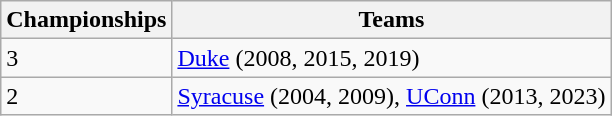<table class="wikitable">
<tr>
<th>Championships</th>
<th>Teams</th>
</tr>
<tr>
<td>3</td>
<td><a href='#'>Duke</a> (2008, 2015, 2019)</td>
</tr>
<tr>
<td>2</td>
<td><a href='#'>Syracuse</a> (2004, 2009), <a href='#'>UConn</a> (2013, 2023)</td>
</tr>
</table>
